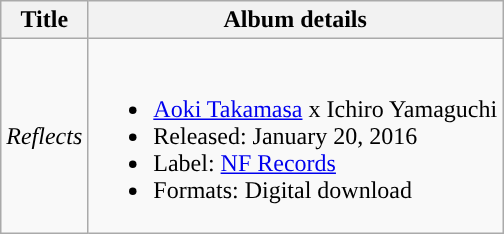<table class="wikitable">
<tr>
<th>Title</th>
<th>Album details</th>
</tr>
<tr>
<td><em>Reflects</em></td>
<td><br><ul><li><a href='#'>Aoki Takamasa</a> x Ichiro Yamaguchi</li><li>Released: January 20, 2016</li><li>Label: <a href='#'>NF Records</a></li><li>Formats: Digital download</li></ul></td>
</tr>
</table>
